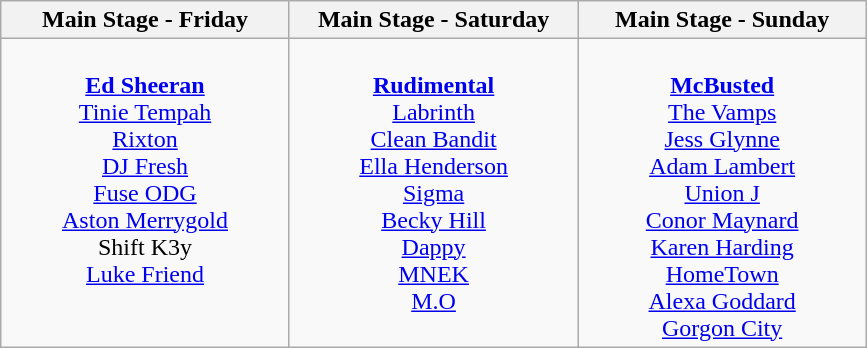<table class="wikitable">
<tr>
<th>Main Stage - Friday</th>
<th>Main Stage - Saturday</th>
<th>Main Stage - Sunday</th>
</tr>
<tr>
<td valign="top" align="center" width=185><br><strong><a href='#'>Ed Sheeran</a></strong>
<br><a href='#'>Tinie Tempah</a>
<br><a href='#'>Rixton</a>
<br><a href='#'>DJ Fresh</a>
<br><a href='#'>Fuse ODG</a>
<br><a href='#'>Aston Merrygold</a>
<br>Shift K3y
<br><a href='#'>Luke Friend</a></td>
<td valign="top" align="center" width=185><br><strong><a href='#'>Rudimental</a></strong>
<br><a href='#'>Labrinth</a>
<br><a href='#'>Clean Bandit</a>
<br><a href='#'>Ella Henderson</a>
<br><a href='#'>Sigma</a>
<br><a href='#'>Becky Hill</a>
<br><a href='#'>Dappy</a>
<br><a href='#'>MNEK</a>
<br><a href='#'>M.O</a></td>
<td valign="top" align="center" width=185><br><strong><a href='#'>McBusted</a></strong>
<br><a href='#'>The Vamps</a>
<br><a href='#'>Jess Glynne</a>
<br><a href='#'>Adam Lambert</a>
<br><a href='#'>Union J</a>
<br><a href='#'>Conor Maynard</a>
<br><a href='#'>Karen Harding</a>
<br><a href='#'>HomeTown</a>
<br><a href='#'>Alexa Goddard</a>
<br><a href='#'>Gorgon City</a></td>
</tr>
</table>
